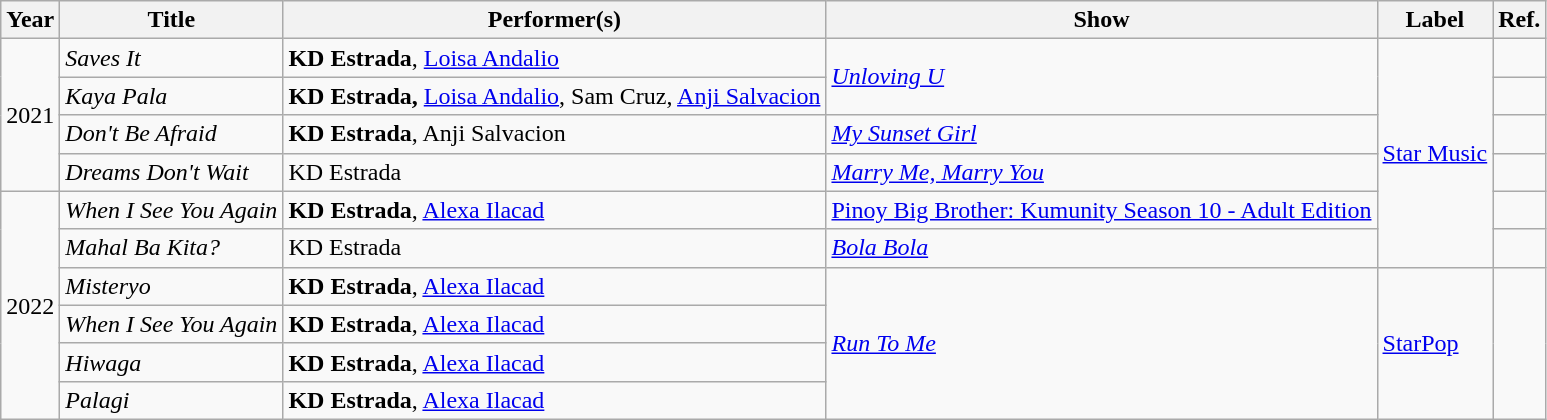<table class="wikitable">
<tr>
<th>Year</th>
<th>Title</th>
<th>Performer(s)</th>
<th>Show</th>
<th>Label</th>
<th>Ref.</th>
</tr>
<tr>
<td rowspan="4">2021</td>
<td><em>Saves It</em></td>
<td><strong>KD Estrada</strong>, <a href='#'>Loisa Andalio</a></td>
<td rowspan="2"><em><a href='#'>Unloving U</a></em></td>
<td rowspan="6"><a href='#'>Star Music</a></td>
<td></td>
</tr>
<tr>
<td><em>Kaya Pala</em></td>
<td><strong>KD Estrada,</strong> <a href='#'>Loisa Andalio</a>, Sam Cruz, <a href='#'>Anji Salvacion</a></td>
<td></td>
</tr>
<tr>
<td><em>Don't Be Afraid</em></td>
<td><strong>KD Estrada</strong>, Anji Salvacion</td>
<td><em><a href='#'>My Sunset Girl</a></em></td>
<td></td>
</tr>
<tr>
<td><em>Dreams Don't Wait</em></td>
<td>KD Estrada</td>
<td><em><a href='#'>Marry Me, Marry You</a></em></td>
<td></td>
</tr>
<tr>
<td rowspan="6">2022</td>
<td><em>When I See You Again</em></td>
<td><strong>KD Estrada</strong>, <a href='#'>Alexa Ilacad</a></td>
<td><a href='#'>Pinoy Big Brother: Kumunity Season 10 - Adult Edition</a></td>
<td></td>
</tr>
<tr>
<td><em>Mahal Ba Kita?</em></td>
<td>KD Estrada</td>
<td><em><a href='#'>Bola Bola</a></em></td>
<td></td>
</tr>
<tr>
<td><em>Misteryo</em></td>
<td><strong>KD Estrada</strong>, <a href='#'>Alexa Ilacad</a></td>
<td rowspan="4"><em><a href='#'>Run To Me</a></em></td>
<td rowspan="4"><a href='#'>StarPop</a></td>
</tr>
<tr>
<td><em>When I See You Again</em></td>
<td><strong>KD Estrada</strong>, <a href='#'>Alexa Ilacad</a></td>
</tr>
<tr>
<td><em>Hiwaga</em></td>
<td><strong>KD Estrada</strong>, <a href='#'>Alexa Ilacad</a></td>
</tr>
<tr>
<td><em>Palagi</em></td>
<td><strong>KD Estrada</strong>, <a href='#'>Alexa Ilacad</a></td>
</tr>
</table>
